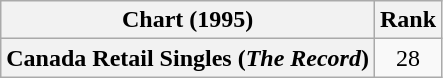<table class="wikitable plainrowheaders" style="text-align:center;">
<tr>
<th>Chart (1995)</th>
<th>Rank</th>
</tr>
<tr>
<th scope="row">Canada Retail Singles (<em>The Record</em>)</th>
<td>28</td>
</tr>
</table>
